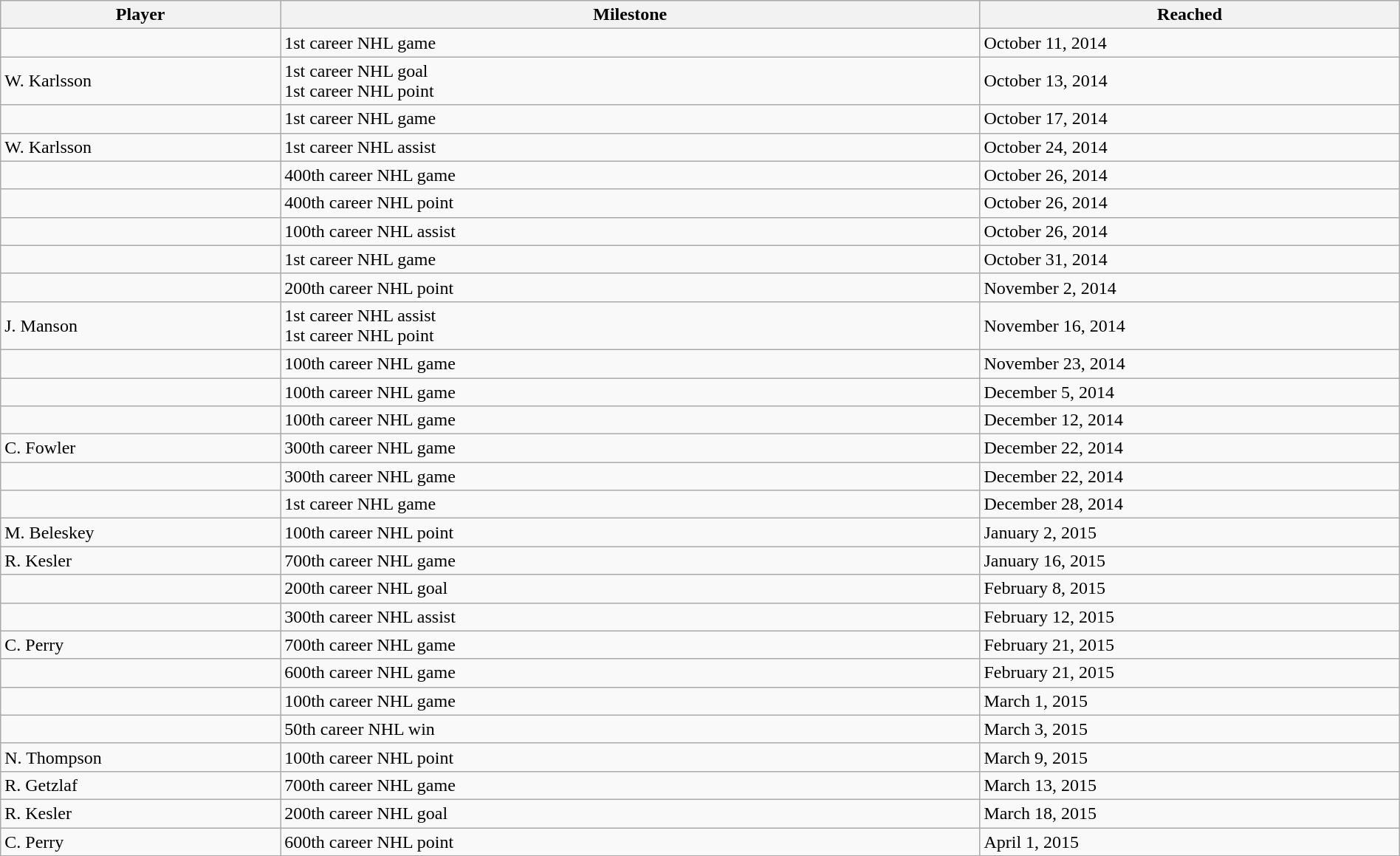<table class="wikitable sortable" style="width:100%;">
<tr align=center>
<th style="width:20%;">Player</th>
<th style="width:50%;">Milestone</th>
<th style="width:30%;" data-sort-type="date">Reached</th>
</tr>
<tr>
<td></td>
<td>1st career NHL game</td>
<td>October 11, 2014</td>
</tr>
<tr>
<td>W. Karlsson</td>
<td>1st career NHL goal<br>1st career NHL point</td>
<td>October 13, 2014</td>
</tr>
<tr>
<td></td>
<td>1st career NHL game</td>
<td>October 17, 2014</td>
</tr>
<tr>
<td>W. Karlsson</td>
<td>1st career NHL assist</td>
<td>October 24, 2014</td>
</tr>
<tr>
<td></td>
<td>400th career NHL game</td>
<td>October 26, 2014</td>
</tr>
<tr>
<td></td>
<td>400th career NHL point</td>
<td>October 26, 2014</td>
</tr>
<tr>
<td></td>
<td>100th career NHL assist</td>
<td>October 26, 2014</td>
</tr>
<tr>
<td></td>
<td>1st career NHL game</td>
<td>October 31, 2014</td>
</tr>
<tr>
<td></td>
<td>200th career NHL point</td>
<td>November 2, 2014</td>
</tr>
<tr>
<td>J. Manson</td>
<td>1st career NHL assist<br>1st career NHL point</td>
<td>November 16, 2014</td>
</tr>
<tr>
<td></td>
<td>100th career NHL game</td>
<td>November 23, 2014</td>
</tr>
<tr>
<td></td>
<td>100th career NHL game</td>
<td>December 5, 2014</td>
</tr>
<tr>
<td></td>
<td>100th career NHL game</td>
<td>December 12, 2014</td>
</tr>
<tr>
<td>C. Fowler</td>
<td>300th career NHL game</td>
<td>December 22, 2014</td>
</tr>
<tr>
<td></td>
<td>300th career NHL game</td>
<td>December 22, 2014</td>
</tr>
<tr>
<td></td>
<td>1st career NHL game</td>
<td>December 28, 2014</td>
</tr>
<tr>
<td>M. Beleskey</td>
<td>100th career NHL point</td>
<td>January 2, 2015</td>
</tr>
<tr>
<td>R. Kesler</td>
<td>700th career NHL game</td>
<td>January 16, 2015</td>
</tr>
<tr>
<td></td>
<td>200th career NHL goal</td>
<td>February 8, 2015</td>
</tr>
<tr>
<td></td>
<td>300th career NHL assist</td>
<td>February 12, 2015</td>
</tr>
<tr>
<td>C. Perry</td>
<td>700th career NHL game</td>
<td>February 21, 2015</td>
</tr>
<tr>
<td></td>
<td>600th career NHL game</td>
<td>February 21, 2015</td>
</tr>
<tr>
<td></td>
<td>100th career NHL game</td>
<td>March 1, 2015</td>
</tr>
<tr>
<td></td>
<td>50th career NHL win</td>
<td>March 3, 2015</td>
</tr>
<tr>
<td>N. Thompson</td>
<td>100th career NHL point</td>
<td>March 9, 2015</td>
</tr>
<tr>
<td>R. Getzlaf</td>
<td>700th career NHL game</td>
<td>March 13, 2015</td>
</tr>
<tr>
<td>R. Kesler</td>
<td>200th career NHL goal</td>
<td>March 18, 2015</td>
</tr>
<tr>
<td>C. Perry</td>
<td>600th career NHL point</td>
<td>April 1, 2015</td>
</tr>
</table>
